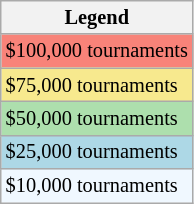<table class=wikitable style="font-size:85%">
<tr>
<th>Legend</th>
</tr>
<tr style="background:#f88379;">
<td>$100,000 tournaments</td>
</tr>
<tr style="background:#f7e98e;">
<td>$75,000 tournaments</td>
</tr>
<tr style="background:#addfad;">
<td>$50,000 tournaments</td>
</tr>
<tr style="background:lightblue;">
<td>$25,000 tournaments</td>
</tr>
<tr style="background:#f0f8ff;">
<td>$10,000 tournaments</td>
</tr>
</table>
